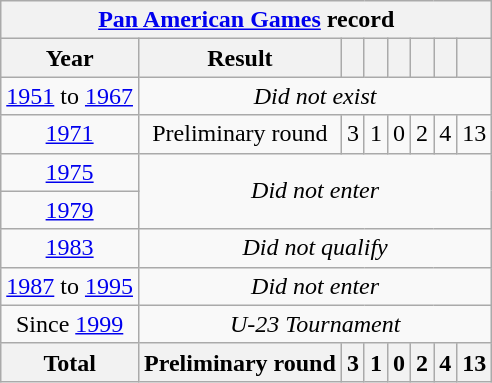<table class="wikitable" style="text-align:center">
<tr>
<th colspan=8><a href='#'>Pan American Games</a> record</th>
</tr>
<tr>
<th>Year</th>
<th>Result</th>
<th></th>
<th></th>
<th></th>
<th></th>
<th></th>
<th></th>
</tr>
<tr>
<td> <a href='#'>1951</a> to  <a href='#'>1967</a></td>
<td colspan=7><em>Did not exist</em></td>
</tr>
<tr>
<td> <a href='#'>1971</a></td>
<td>Preliminary round</td>
<td>3</td>
<td>1</td>
<td>0</td>
<td>2</td>
<td>4</td>
<td>13</td>
</tr>
<tr>
<td> <a href='#'>1975</a></td>
<td colspan=7 rowspan=2><em>Did not enter</em></td>
</tr>
<tr>
<td> <a href='#'>1979</a></td>
</tr>
<tr>
<td> <a href='#'>1983</a></td>
<td colspan=7><em>Did not qualify</em></td>
</tr>
<tr>
<td> <a href='#'>1987</a> to  <a href='#'>1995</a></td>
<td colspan=7><em>Did not enter</em></td>
</tr>
<tr>
<td> Since <a href='#'>1999</a></td>
<td colspan=7><em>U-23 Tournament</em></td>
</tr>
<tr>
<th>Total</th>
<th>Preliminary round</th>
<th>3</th>
<th>1</th>
<th>0</th>
<th>2</th>
<th>4</th>
<th>13</th>
</tr>
</table>
